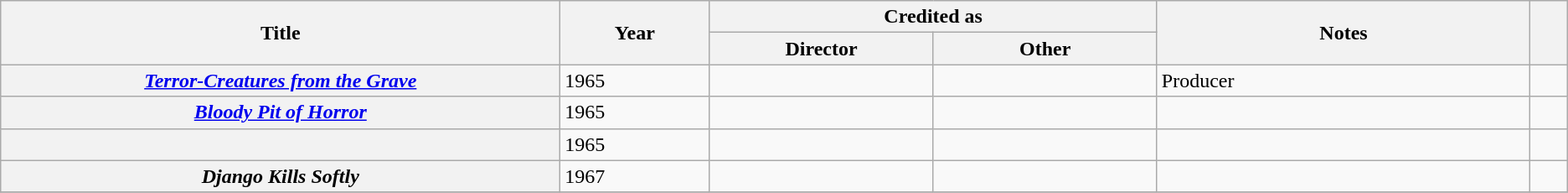<table class="wikitable sortable plainrowheaders">
<tr>
<th width="15%" rowspan="2" scope="col">Title</th>
<th width="4%" rowspan="2" scope="col">Year</th>
<th colspan="2" scope="col">Credited as</th>
<th width="10%" rowspan="2" scope="col" class="unsortable">Notes</th>
<th width="1%" rowspan="2" scope="col" class="unsortable"></th>
</tr>
<tr>
<th width=6%>Director</th>
<th width=6%>Other</th>
</tr>
<tr>
<th scope="row"><em><a href='#'>Terror-Creatures from the Grave</a></em></th>
<td>1965</td>
<td></td>
<td></td>
<td>Producer</td>
<td style="text-align:center;"></td>
</tr>
<tr>
<th scope="row"><em><a href='#'>Bloody Pit of Horror</a></em></th>
<td>1965</td>
<td></td>
<td></td>
<td></td>
<td style="text-align:center;"></td>
</tr>
<tr>
<th scope="row"></th>
<td>1965</td>
<td></td>
<td></td>
<td></td>
<td style="text-align:center;"></td>
</tr>
<tr>
<th scope="row"><em>Django Kills Softly</em></th>
<td>1967</td>
<td></td>
<td></td>
<td></td>
<td style="text-align:center;"></td>
</tr>
<tr>
</tr>
</table>
